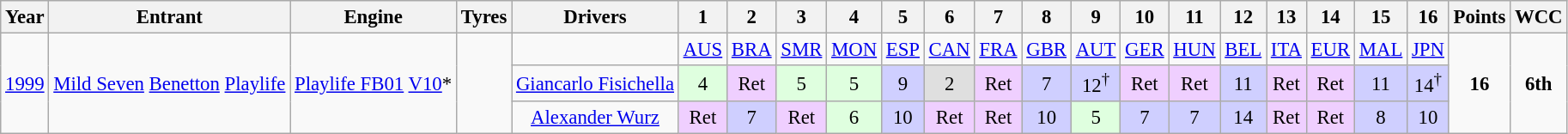<table class="wikitable" style="text-align:center; font-size:95%">
<tr>
<th>Year</th>
<th>Entrant</th>
<th>Engine</th>
<th>Tyres</th>
<th>Drivers</th>
<th>1</th>
<th>2</th>
<th>3</th>
<th>4</th>
<th>5</th>
<th>6</th>
<th>7</th>
<th>8</th>
<th>9</th>
<th>10</th>
<th>11</th>
<th>12</th>
<th>13</th>
<th>14</th>
<th>15</th>
<th>16</th>
<th>Points</th>
<th>WCC</th>
</tr>
<tr>
<td rowspan="3"><a href='#'>1999</a></td>
<td rowspan="3"><a href='#'>Mild Seven</a> <a href='#'>Benetton</a> <a href='#'>Playlife</a></td>
<td rowspan="3"><a href='#'>Playlife FB01</a> <a href='#'>V10</a>*</td>
<td rowspan="3"></td>
<td></td>
<td><a href='#'>AUS</a></td>
<td><a href='#'>BRA</a></td>
<td><a href='#'>SMR</a></td>
<td><a href='#'>MON</a></td>
<td><a href='#'>ESP</a></td>
<td><a href='#'>CAN</a></td>
<td><a href='#'>FRA</a></td>
<td><a href='#'>GBR</a></td>
<td><a href='#'>AUT</a></td>
<td><a href='#'>GER</a></td>
<td><a href='#'>HUN</a></td>
<td><a href='#'>BEL</a></td>
<td><a href='#'>ITA</a></td>
<td><a href='#'>EUR</a></td>
<td><a href='#'>MAL</a></td>
<td><a href='#'>JPN</a></td>
<td rowspan="3"><strong>16</strong></td>
<td rowspan="3"><strong>6th</strong></td>
</tr>
<tr>
<td><a href='#'>Giancarlo Fisichella</a></td>
<td style="background:#DFFFDF;">4</td>
<td style="background:#EFCFFF;">Ret</td>
<td style="background:#DFFFDF;">5</td>
<td style="background:#DFFFDF;">5</td>
<td style="background:#CFCFFF;">9</td>
<td style="background:#DFDFDF;">2</td>
<td style="background:#EFCFFF;">Ret</td>
<td style="background:#CFCFFF;">7</td>
<td style="background:#CFCFFF;">12<sup>†</sup></td>
<td style="background:#EFCFFF;">Ret</td>
<td style="background:#EFCFFF;">Ret</td>
<td style="background:#CFCFFF;">11</td>
<td style="background:#EFCFFF;">Ret</td>
<td style="background:#EFCFFF;">Ret</td>
<td style="background:#CFCFFF;">11</td>
<td style="background:#CFCFFF;">14<sup>†</sup></td>
</tr>
<tr>
<td><a href='#'>Alexander Wurz</a></td>
<td style="background:#EFCFFF;">Ret</td>
<td style="background:#CFCFFF;">7</td>
<td style="background:#EFCFFF;">Ret</td>
<td style="background:#DFFFDF;">6</td>
<td style="background:#CFCFFF;">10</td>
<td style="background:#EFCFFF;">Ret</td>
<td style="background:#EFCFFF;">Ret</td>
<td style="background:#CFCFFF;">10</td>
<td style="background:#DFFFDF;">5</td>
<td style="background:#CFCFFF;">7</td>
<td style="background:#CFCFFF;">7</td>
<td style="background:#CFCFFF;">14</td>
<td style="background:#EFCFFF;">Ret</td>
<td style="background:#EFCFFF;">Ret</td>
<td style="background:#CFCFFF;">8</td>
<td style="background:#CFCFFF;">10</td>
</tr>
</table>
